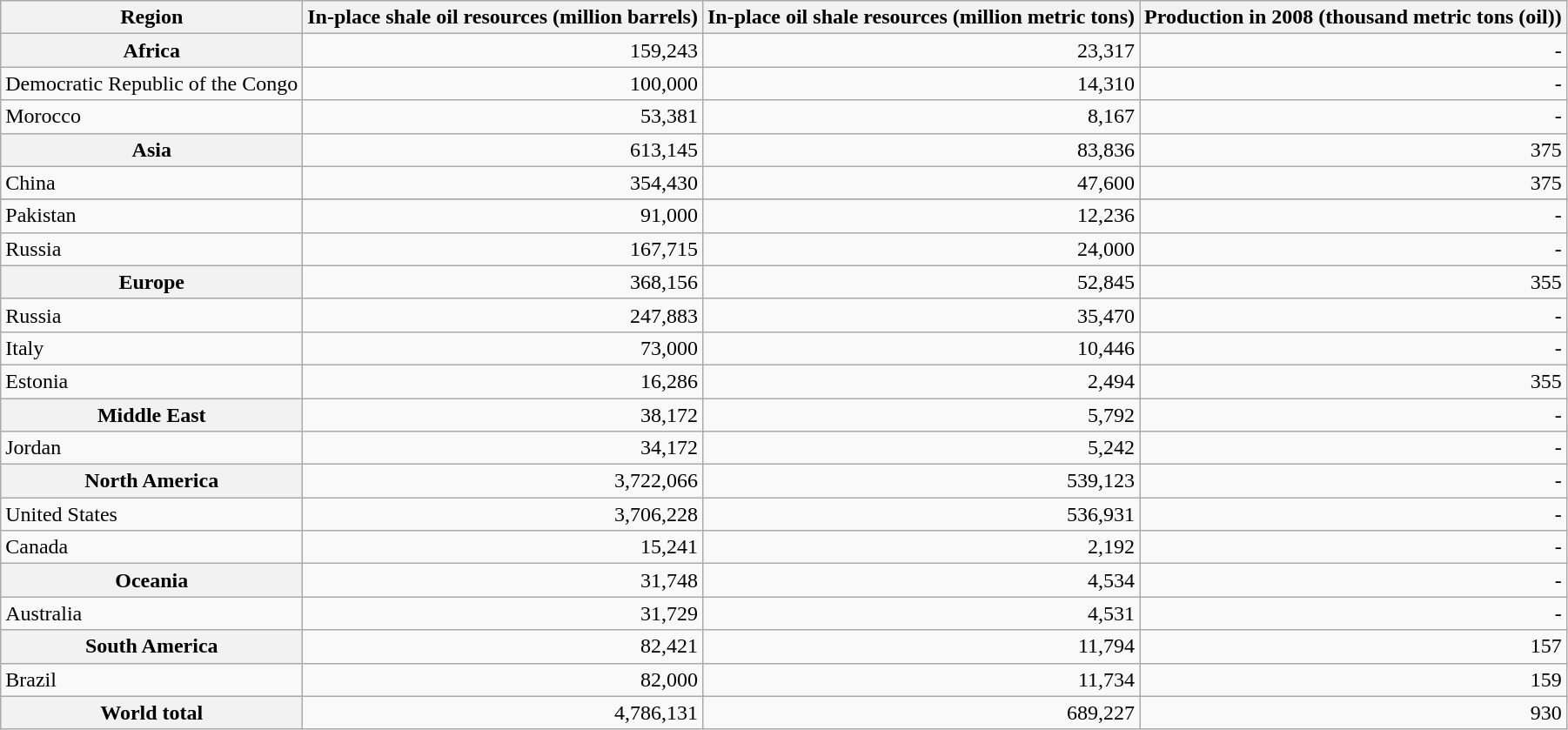<table class="wikitable" style="margin:left">
<tr>
<th>Region</th>
<th>In-place shale oil resources (million barrels)</th>
<th>In-place oil shale resources (million metric tons)</th>
<th>Production in 2008 (thousand metric tons (oil))</th>
</tr>
<tr>
<th>Africa</th>
<td align="right">159,243</td>
<td align="right">23,317</td>
<td align="right">-</td>
</tr>
<tr>
<td>Democratic Republic of the Congo</td>
<td align="right">100,000</td>
<td align="right">14,310</td>
<td align="right">-</td>
</tr>
<tr>
<td>Morocco</td>
<td align="right">53,381</td>
<td align="right">8,167</td>
<td align="right">-</td>
</tr>
<tr>
<th>Asia</th>
<td align="right">613,145</td>
<td align="right">83,836</td>
<td align="right">375</td>
</tr>
<tr>
<td>China</td>
<td align="right">354,430</td>
<td align="right">47,600</td>
<td align="right">375</td>
</tr>
<tr>
</tr>
<tr>
<td>Pakistan</td>
<td align="right">91,000</td>
<td align="right">12,236</td>
<td align="right">-</td>
</tr>
<tr>
<td>Russia</td>
<td align="right">167,715</td>
<td align="right">24,000</td>
<td align="right">-</td>
</tr>
<tr>
<th>Europe</th>
<td align="right">368,156</td>
<td align="right">52,845</td>
<td align="right">355</td>
</tr>
<tr>
<td>Russia</td>
<td align="right">247,883</td>
<td align="right">35,470</td>
<td align="right">-</td>
</tr>
<tr>
<td>Italy</td>
<td align="right">73,000</td>
<td align="right">10,446</td>
<td align="right">-</td>
</tr>
<tr>
<td>Estonia</td>
<td align="right">16,286</td>
<td align="right">2,494</td>
<td align="right">355</td>
</tr>
<tr>
<th>Middle East</th>
<td align="right">38,172</td>
<td align="right">5,792</td>
<td align="right">-</td>
</tr>
<tr>
<td>Jordan</td>
<td align="right">34,172</td>
<td align="right">5,242</td>
<td align="right">-</td>
</tr>
<tr>
<th>North America</th>
<td align="right">3,722,066</td>
<td align="right">539,123</td>
<td align="right">-</td>
</tr>
<tr>
<td>United States</td>
<td align="right">3,706,228</td>
<td align="right">536,931</td>
<td align="right">-</td>
</tr>
<tr>
<td>Canada</td>
<td align="right">15,241</td>
<td align="right">2,192</td>
<td align="right">-</td>
</tr>
<tr>
<th>Oceania</th>
<td align="right">31,748</td>
<td align="right">4,534</td>
<td align="right">-</td>
</tr>
<tr>
<td>Australia</td>
<td align="right">31,729</td>
<td align="right">4,531</td>
<td align="right">-</td>
</tr>
<tr>
<th>South America</th>
<td align="right">82,421</td>
<td align="right">11,794</td>
<td align="right">157</td>
</tr>
<tr>
<td>Brazil</td>
<td align="right">82,000</td>
<td align="right">11,734</td>
<td align="right">159</td>
</tr>
<tr>
<th>World total</th>
<td align="right">4,786,131</td>
<td align="right">689,227</td>
<td align="right">930</td>
</tr>
</table>
